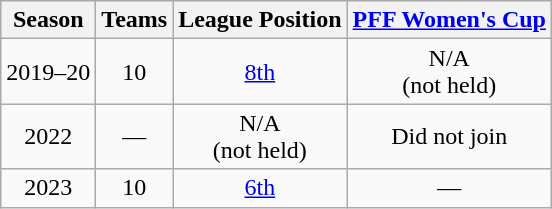<table class="wikitable" style="text-align:center">
<tr bgcolor="#efefef">
<th>Season</th>
<th>Teams</th>
<th>League Position</th>
<th><a href='#'>PFF Women's Cup</a></th>
</tr>
<tr>
<td>2019–20</td>
<td>10</td>
<td><a href='#'>8th</a></td>
<td>N/A<br>(not held)</td>
</tr>
<tr>
<td>2022</td>
<td>—</td>
<td>N/A<br>(not held)</td>
<td>Did not join</td>
</tr>
<tr>
<td>2023</td>
<td>10</td>
<td><a href='#'>6th</a></td>
<td>—</td>
</tr>
</table>
